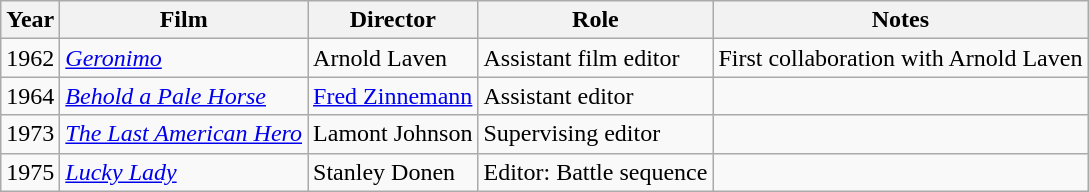<table class="wikitable">
<tr>
<th>Year</th>
<th>Film</th>
<th>Director</th>
<th>Role</th>
<th>Notes</th>
</tr>
<tr>
<td>1962</td>
<td><em><a href='#'>Geronimo</a></em></td>
<td>Arnold Laven</td>
<td>Assistant film editor</td>
<td>First collaboration with Arnold Laven</td>
</tr>
<tr>
<td>1964</td>
<td><em><a href='#'>Behold a Pale Horse</a></em></td>
<td><a href='#'>Fred Zinnemann</a></td>
<td>Assistant editor</td>
<td></td>
</tr>
<tr>
<td>1973</td>
<td><em><a href='#'>The Last American Hero</a></em></td>
<td>Lamont Johnson</td>
<td>Supervising editor</td>
<td></td>
</tr>
<tr>
<td>1975</td>
<td><em><a href='#'>Lucky Lady</a></em></td>
<td>Stanley Donen</td>
<td>Editor: Battle sequence</td>
<td></td>
</tr>
</table>
